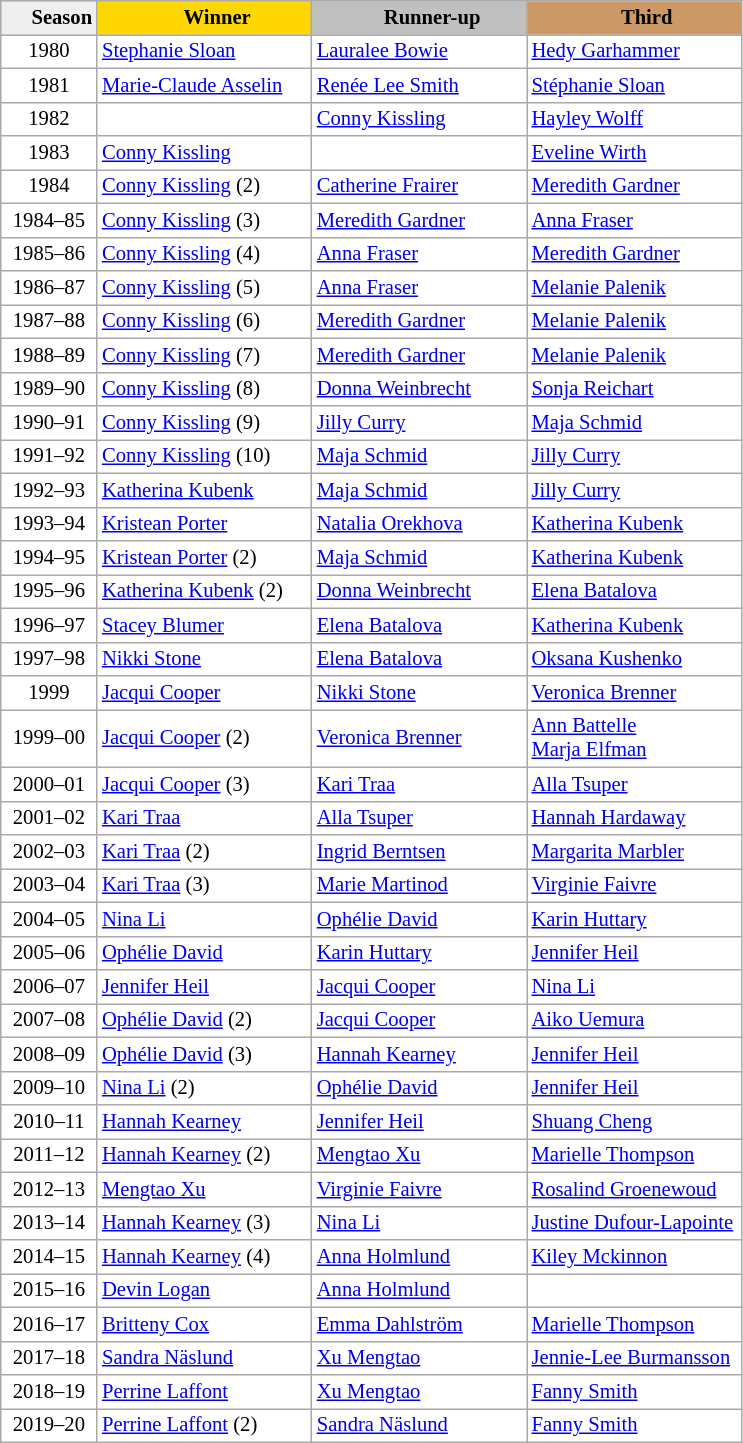<table class="wikitable sortable" plainrowheaders" cellpadding="3" cellspacing="0" border="1" style="background:#fff; font-size:86%; border:grey solid 1px; border-collapse:collapse">
<tr style="background:#ccc; text-align:center;">
<th style="width:13%; background:#efefef;">     Season</th>
<th style="width:29%; background:gold">     Winner</th>
<th style="width:29%; background:silver">     Runner-up</th>
<th style="width:29%; background:#c96;">     Third</th>
</tr>
<tr>
<td align=center>1980</td>
<td> <a href='#'>Stephanie Sloan</a></td>
<td> <a href='#'>Lauralee Bowie</a></td>
<td> <a href='#'>Hedy Garhammer</a></td>
</tr>
<tr>
<td align=center>1981</td>
<td> <a href='#'>Marie-Claude Asselin</a></td>
<td> <a href='#'>Renée Lee Smith</a></td>
<td> <a href='#'>Stéphanie Sloan</a></td>
</tr>
<tr>
<td align=center>1982</td>
<td></td>
<td> <a href='#'>Conny Kissling</a></td>
<td> <a href='#'>Hayley Wolff</a></td>
</tr>
<tr>
<td align=center>1983</td>
<td> <a href='#'>Conny Kissling</a></td>
<td></td>
<td> <a href='#'>Eveline Wirth</a></td>
</tr>
<tr>
<td align=center>1984</td>
<td> <a href='#'>Conny Kissling</a> (2)</td>
<td> <a href='#'>Catherine Frairer</a></td>
<td> <a href='#'>Meredith Gardner</a></td>
</tr>
<tr>
<td align=center>1984–85</td>
<td> <a href='#'>Conny Kissling</a> (3)</td>
<td> <a href='#'>Meredith Gardner</a></td>
<td> <a href='#'>Anna Fraser</a></td>
</tr>
<tr>
<td align=center>1985–86</td>
<td> <a href='#'>Conny Kissling</a> (4)</td>
<td> <a href='#'>Anna Fraser</a></td>
<td> <a href='#'>Meredith Gardner</a></td>
</tr>
<tr>
<td align=center>1986–87</td>
<td> <a href='#'>Conny Kissling</a> (5)</td>
<td> <a href='#'>Anna Fraser</a></td>
<td> <a href='#'>Melanie Palenik</a></td>
</tr>
<tr>
<td align=center>1987–88</td>
<td> <a href='#'>Conny Kissling</a> (6)</td>
<td> <a href='#'>Meredith Gardner</a></td>
<td> <a href='#'>Melanie Palenik</a></td>
</tr>
<tr>
<td align=center>1988–89</td>
<td> <a href='#'>Conny Kissling</a> (7)</td>
<td> <a href='#'>Meredith Gardner</a></td>
<td> <a href='#'>Melanie Palenik</a></td>
</tr>
<tr>
<td align=center>1989–90</td>
<td> <a href='#'>Conny Kissling</a> (8)</td>
<td> <a href='#'>Donna Weinbrecht</a></td>
<td> <a href='#'>Sonja Reichart</a></td>
</tr>
<tr>
<td align=center>1990–91</td>
<td> <a href='#'>Conny Kissling</a> (9)</td>
<td> <a href='#'>Jilly Curry</a></td>
<td> <a href='#'>Maja Schmid</a></td>
</tr>
<tr>
<td align=center>1991–92</td>
<td> <a href='#'>Conny Kissling</a> (10)</td>
<td> <a href='#'>Maja Schmid</a></td>
<td> <a href='#'>Jilly Curry</a></td>
</tr>
<tr>
<td align=center>1992–93</td>
<td> <a href='#'>Katherina Kubenk</a></td>
<td> <a href='#'>Maja Schmid</a></td>
<td> <a href='#'>Jilly Curry</a></td>
</tr>
<tr>
<td align=center>1993–94</td>
<td> <a href='#'>Kristean Porter</a></td>
<td> <a href='#'>Natalia Orekhova</a></td>
<td> <a href='#'>Katherina Kubenk</a></td>
</tr>
<tr>
<td align=center>1994–95</td>
<td> <a href='#'>Kristean Porter</a> (2)</td>
<td> <a href='#'>Maja Schmid</a></td>
<td> <a href='#'>Katherina Kubenk</a></td>
</tr>
<tr>
<td align=center>1995–96</td>
<td> <a href='#'>Katherina Kubenk</a> (2)</td>
<td> <a href='#'>Donna Weinbrecht</a></td>
<td> <a href='#'>Elena Batalova</a></td>
</tr>
<tr>
<td align=center>1996–97</td>
<td> <a href='#'>Stacey Blumer</a></td>
<td> <a href='#'>Elena Batalova</a></td>
<td> <a href='#'>Katherina Kubenk</a></td>
</tr>
<tr>
<td align=center>1997–98</td>
<td> <a href='#'>Nikki Stone</a></td>
<td> <a href='#'>Elena Batalova</a></td>
<td> <a href='#'>Oksana Kushenko</a></td>
</tr>
<tr>
<td align=center>1999</td>
<td> <a href='#'>Jacqui Cooper</a></td>
<td> <a href='#'>Nikki Stone</a></td>
<td> <a href='#'>Veronica Brenner</a></td>
</tr>
<tr>
<td align=center>1999–00</td>
<td> <a href='#'>Jacqui Cooper</a> (2)</td>
<td> <a href='#'>Veronica Brenner</a></td>
<td> <a href='#'>Ann Battelle</a><br> <a href='#'>Marja Elfman</a></td>
</tr>
<tr>
<td align=center>2000–01</td>
<td> <a href='#'>Jacqui Cooper</a> (3)</td>
<td> <a href='#'>Kari Traa</a></td>
<td> <a href='#'>Alla Tsuper</a></td>
</tr>
<tr>
<td align=center>2001–02</td>
<td> <a href='#'>Kari Traa</a></td>
<td> <a href='#'>Alla Tsuper</a></td>
<td> <a href='#'>Hannah Hardaway</a></td>
</tr>
<tr>
<td align=center>2002–03</td>
<td> <a href='#'>Kari Traa</a> (2)</td>
<td> <a href='#'>Ingrid Berntsen</a></td>
<td> <a href='#'>Margarita Marbler</a></td>
</tr>
<tr>
<td align=center>2003–04</td>
<td> <a href='#'>Kari Traa</a> (3)</td>
<td> <a href='#'>Marie Martinod</a></td>
<td> <a href='#'>Virginie Faivre</a></td>
</tr>
<tr>
<td align=center>2004–05</td>
<td> <a href='#'>Nina Li</a></td>
<td> <a href='#'>Ophélie David</a></td>
<td> <a href='#'>Karin Huttary</a></td>
</tr>
<tr>
<td align=center>2005–06</td>
<td> <a href='#'>Ophélie David</a></td>
<td> <a href='#'>Karin Huttary</a></td>
<td> <a href='#'>Jennifer Heil</a></td>
</tr>
<tr>
<td align=center>2006–07</td>
<td> <a href='#'>Jennifer Heil</a></td>
<td> <a href='#'>Jacqui Cooper</a></td>
<td> <a href='#'>Nina Li</a></td>
</tr>
<tr>
<td align=center>2007–08</td>
<td> <a href='#'>Ophélie David</a> (2)</td>
<td> <a href='#'>Jacqui Cooper</a></td>
<td> <a href='#'>Aiko Uemura</a></td>
</tr>
<tr>
<td align=center>2008–09</td>
<td> <a href='#'>Ophélie David</a> (3)</td>
<td> <a href='#'>Hannah Kearney</a></td>
<td> <a href='#'>Jennifer Heil</a></td>
</tr>
<tr>
<td align=center>2009–10</td>
<td> <a href='#'>Nina Li</a> (2)</td>
<td> <a href='#'>Ophélie David</a></td>
<td> <a href='#'>Jennifer Heil</a></td>
</tr>
<tr>
<td align=center>2010–11</td>
<td> <a href='#'>Hannah Kearney</a></td>
<td> <a href='#'>Jennifer Heil</a></td>
<td> <a href='#'>Shuang Cheng</a></td>
</tr>
<tr>
<td align=center>2011–12</td>
<td> <a href='#'>Hannah Kearney</a> (2)</td>
<td> <a href='#'>Mengtao Xu</a></td>
<td> <a href='#'>Marielle Thompson</a></td>
</tr>
<tr>
<td align=center>2012–13</td>
<td> <a href='#'>Mengtao Xu</a></td>
<td> <a href='#'>Virginie Faivre</a></td>
<td> <a href='#'>Rosalind Groenewoud</a></td>
</tr>
<tr>
<td align=center>2013–14</td>
<td> <a href='#'>Hannah Kearney</a> (3)</td>
<td> <a href='#'>Nina Li</a></td>
<td> <a href='#'>Justine Dufour-Lapointe</a></td>
</tr>
<tr>
<td align=center>2014–15</td>
<td> <a href='#'>Hannah Kearney</a> (4)</td>
<td> <a href='#'>Anna Holmlund</a></td>
<td> <a href='#'>Kiley Mckinnon</a></td>
</tr>
<tr>
<td align=center>2015–16</td>
<td> <a href='#'>Devin Logan</a></td>
<td> <a href='#'>Anna Holmlund</a></td>
<td></td>
</tr>
<tr>
<td align=center>2016–17</td>
<td> <a href='#'>Britteny Cox</a></td>
<td> <a href='#'>Emma Dahlström</a></td>
<td> <a href='#'>Marielle Thompson</a></td>
</tr>
<tr>
<td align=center>2017–18</td>
<td> <a href='#'>Sandra Näslund</a></td>
<td> <a href='#'>Xu Mengtao</a></td>
<td> <a href='#'>Jennie-Lee Burmansson</a></td>
</tr>
<tr>
<td align=center>2018–19</td>
<td> <a href='#'>Perrine Laffont</a></td>
<td> <a href='#'>Xu Mengtao</a></td>
<td> <a href='#'>Fanny Smith</a></td>
</tr>
<tr>
<td align=center>2019–20</td>
<td> <a href='#'>Perrine Laffont</a> (2)</td>
<td> <a href='#'>Sandra Näslund</a></td>
<td> <a href='#'>Fanny Smith</a></td>
</tr>
</table>
